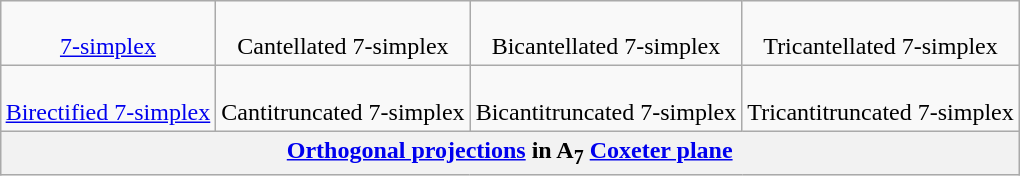<table class=wikitable style="float:right; margin-left:8px">
<tr align=center>
<td><br><a href='#'>7-simplex</a><br></td>
<td><br>Cantellated 7-simplex<br></td>
<td><br>Bicantellated 7-simplex<br></td>
<td><br>Tricantellated 7-simplex<br></td>
</tr>
<tr align=center>
<td><br><a href='#'>Birectified 7-simplex</a><br></td>
<td><br>Cantitruncated 7-simplex<br></td>
<td><br>Bicantitruncated 7-simplex<br></td>
<td><br>Tricantitruncated 7-simplex<br></td>
</tr>
<tr>
<th colspan=4><a href='#'>Orthogonal projections</a> in A<sub>7</sub> <a href='#'>Coxeter plane</a></th>
</tr>
</table>
